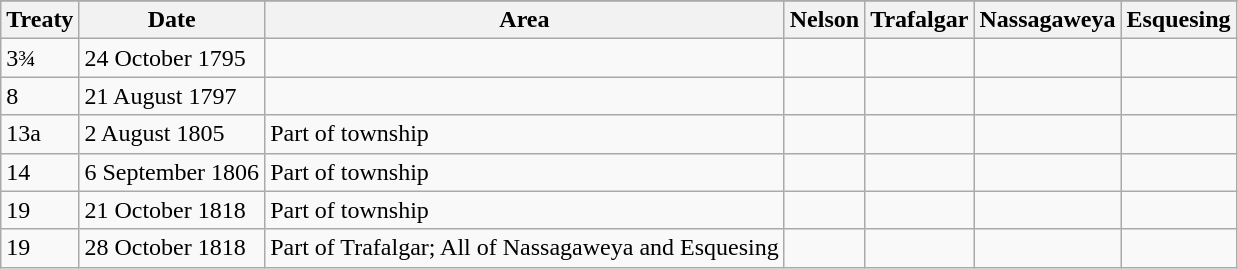<table class = "wikitable" style="text-align:center">
<tr>
</tr>
<tr>
<th>Treaty</th>
<th>Date</th>
<th>Area</th>
<th>Nelson</th>
<th>Trafalgar</th>
<th>Nassagaweya</th>
<th>Esquesing</th>
</tr>
<tr valign = "top">
<td style="text-align:left">3¾</td>
<td style="text-align:left">24 October 1795</td>
<td style="text-align:left"></td>
<td></td>
<td></td>
<td></td>
<td></td>
</tr>
<tr valign = "top">
<td style="text-align:left">8</td>
<td style="text-align:left">21 August 1797</td>
<td style="text-align:left"></td>
<td></td>
<td></td>
<td></td>
<td></td>
</tr>
<tr valign = "top">
<td style="text-align:left">13a</td>
<td style="text-align:left">2 August 1805</td>
<td style="text-align:left">Part of township</td>
<td></td>
<td></td>
<td></td>
<td></td>
</tr>
<tr valign = "top">
<td style="text-align:left">14</td>
<td style="text-align:left">6 September 1806</td>
<td style="text-align:left">Part of township</td>
<td></td>
<td></td>
<td></td>
<td></td>
</tr>
<tr valign = "top">
<td style="text-align:left">19</td>
<td style="text-align:left">21 October 1818</td>
<td style="text-align:left">Part of township</td>
<td></td>
<td></td>
<td></td>
<td></td>
</tr>
<tr valign = "top">
<td style="text-align:left">19</td>
<td style="text-align:left">28 October 1818</td>
<td style="text-align:left">Part of Trafalgar; All of Nassagaweya and Esquesing</td>
<td></td>
<td></td>
<td></td>
<td></td>
</tr>
</table>
